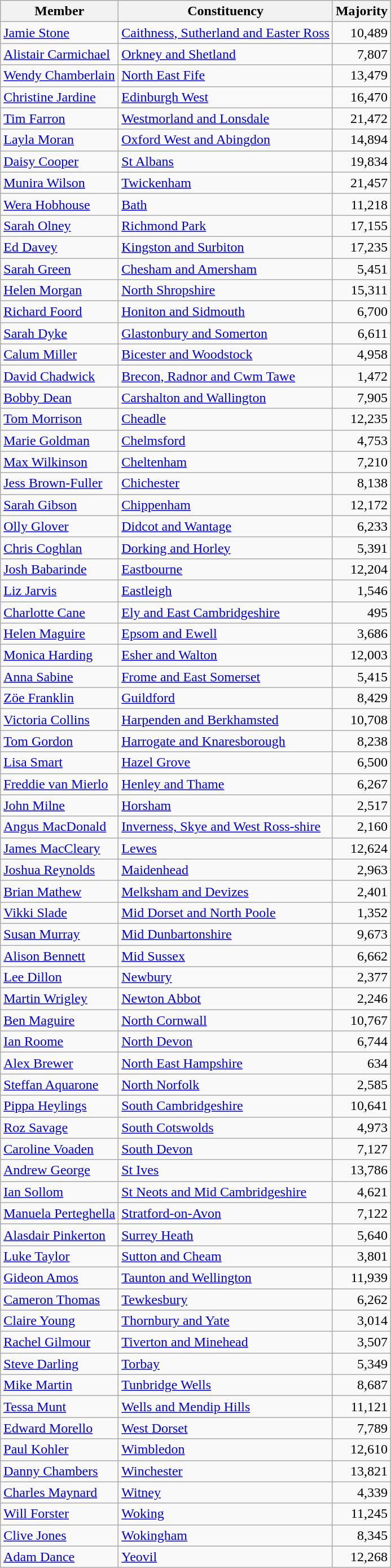<table class="wikitable sortable">
<tr>
<th>Member</th>
<th>Constituency</th>
<th>Majority</th>
</tr>
<tr>
<td><a href='#'>Jamie Stone</a></td>
<td><a href='#'>Caithness, Sutherland and Easter Ross</a></td>
<td align=right>10,489</td>
</tr>
<tr>
<td><a href='#'>Alistair Carmichael</a></td>
<td><a href='#'>Orkney and Shetland</a></td>
<td align=right>7,807</td>
</tr>
<tr>
<td><a href='#'>Wendy Chamberlain</a></td>
<td><a href='#'>North East Fife</a></td>
<td align=right>13,479</td>
</tr>
<tr>
<td><a href='#'>Christine Jardine</a></td>
<td><a href='#'>Edinburgh West</a></td>
<td align=right>16,470</td>
</tr>
<tr>
<td><a href='#'>Tim Farron</a></td>
<td><a href='#'>Westmorland and Lonsdale</a></td>
<td align=right>21,472</td>
</tr>
<tr>
<td><a href='#'>Layla Moran</a></td>
<td><a href='#'>Oxford West and Abingdon</a></td>
<td align=right>14,894</td>
</tr>
<tr>
<td><a href='#'>Daisy Cooper</a></td>
<td><a href='#'>St Albans</a></td>
<td align=right>19,834</td>
</tr>
<tr>
<td><a href='#'>Munira Wilson</a></td>
<td><a href='#'>Twickenham</a></td>
<td align=right>21,457</td>
</tr>
<tr>
<td><a href='#'>Wera Hobhouse</a></td>
<td><a href='#'>Bath</a></td>
<td align=right>11,218</td>
</tr>
<tr>
<td><a href='#'>Sarah Olney</a></td>
<td><a href='#'>Richmond Park</a></td>
<td align=right>17,155</td>
</tr>
<tr>
<td><a href='#'>Ed Davey</a></td>
<td><a href='#'>Kingston and Surbiton</a></td>
<td align=right>17,235</td>
</tr>
<tr>
<td><a href='#'>Sarah Green</a></td>
<td><a href='#'>Chesham and Amersham</a></td>
<td align=right>5,451</td>
</tr>
<tr>
<td><a href='#'>Helen Morgan</a></td>
<td><a href='#'>North Shropshire</a></td>
<td align=right>15,311</td>
</tr>
<tr>
<td><a href='#'>Richard Foord</a></td>
<td><a href='#'>Honiton and Sidmouth</a></td>
<td align=right>6,700</td>
</tr>
<tr>
<td><a href='#'>Sarah Dyke</a></td>
<td><a href='#'>Glastonbury and Somerton</a></td>
<td align=right>6,611</td>
</tr>
<tr>
<td><a href='#'>Calum Miller</a></td>
<td><a href='#'>Bicester and Woodstock</a></td>
<td align=right>4,958</td>
</tr>
<tr>
<td><a href='#'>David Chadwick</a></td>
<td><a href='#'>Brecon, Radnor and Cwm Tawe</a></td>
<td align=right>1,472</td>
</tr>
<tr>
<td><a href='#'>Bobby Dean</a></td>
<td><a href='#'>Carshalton and Wallington</a></td>
<td align=right>7,905</td>
</tr>
<tr>
<td><a href='#'>Tom Morrison</a></td>
<td><a href='#'>Cheadle</a></td>
<td align=right>12,235</td>
</tr>
<tr>
<td><a href='#'>Marie Goldman</a></td>
<td><a href='#'>Chelmsford</a></td>
<td align=right>4,753</td>
</tr>
<tr>
<td><a href='#'>Max Wilkinson</a></td>
<td><a href='#'>Cheltenham</a></td>
<td align=right>7,210</td>
</tr>
<tr>
<td><a href='#'>Jess Brown-Fuller</a></td>
<td><a href='#'>Chichester</a></td>
<td align=right>8,138</td>
</tr>
<tr>
<td><a href='#'>Sarah Gibson</a></td>
<td><a href='#'>Chippenham</a></td>
<td align=right>12,172</td>
</tr>
<tr>
<td><a href='#'>Olly Glover</a></td>
<td><a href='#'>Didcot and Wantage</a></td>
<td align=right>6,233</td>
</tr>
<tr>
<td><a href='#'>Chris Coghlan</a></td>
<td><a href='#'>Dorking and Horley</a></td>
<td align=right>5,391</td>
</tr>
<tr>
<td><a href='#'>Josh Babarinde</a></td>
<td><a href='#'>Eastbourne</a></td>
<td align=right>12,204</td>
</tr>
<tr>
<td><a href='#'>Liz Jarvis</a></td>
<td><a href='#'>Eastleigh</a></td>
<td align=right>1,546</td>
</tr>
<tr>
<td><a href='#'>Charlotte Cane</a></td>
<td><a href='#'>Ely and East Cambridgeshire</a></td>
<td align=right>495</td>
</tr>
<tr>
<td><a href='#'>Helen Maguire</a></td>
<td><a href='#'>Epsom and Ewell</a></td>
<td align=right>3,686</td>
</tr>
<tr>
<td><a href='#'>Monica Harding</a></td>
<td><a href='#'>Esher and Walton</a></td>
<td align=right>12,003</td>
</tr>
<tr>
<td><a href='#'>Anna Sabine</a></td>
<td><a href='#'>Frome and East Somerset</a></td>
<td align=right>5,415</td>
</tr>
<tr>
<td><a href='#'>Zöe Franklin</a></td>
<td><a href='#'>Guildford</a></td>
<td align=right>8,429</td>
</tr>
<tr>
<td><a href='#'>Victoria Collins</a></td>
<td><a href='#'>Harpenden and Berkhamsted</a></td>
<td align=right>10,708</td>
</tr>
<tr>
<td><a href='#'>Tom Gordon</a></td>
<td><a href='#'>Harrogate and Knaresborough</a></td>
<td align=right>8,238</td>
</tr>
<tr>
<td><a href='#'>Lisa Smart</a></td>
<td><a href='#'>Hazel Grove</a></td>
<td align=right>6,500</td>
</tr>
<tr>
<td><a href='#'>Freddie van Mierlo</a></td>
<td><a href='#'>Henley and Thame</a></td>
<td align=right>6,267</td>
</tr>
<tr>
<td><a href='#'>John Milne</a></td>
<td><a href='#'>Horsham</a></td>
<td align=right>2,517</td>
</tr>
<tr>
<td><a href='#'>Angus MacDonald</a></td>
<td><a href='#'>Inverness, Skye and West Ross-shire</a></td>
<td align=right>2,160</td>
</tr>
<tr>
<td><a href='#'>James MacCleary</a></td>
<td><a href='#'>Lewes</a></td>
<td align=right>12,624</td>
</tr>
<tr>
<td><a href='#'>Joshua Reynolds</a></td>
<td><a href='#'>Maidenhead</a></td>
<td align=right>2,963</td>
</tr>
<tr>
<td><a href='#'>Brian Mathew</a></td>
<td><a href='#'>Melksham and Devizes</a></td>
<td align=right>2,401</td>
</tr>
<tr>
<td><a href='#'>Vikki Slade</a></td>
<td><a href='#'>Mid Dorset and North Poole</a></td>
<td align=right>1,352</td>
</tr>
<tr>
<td><a href='#'>Susan Murray</a></td>
<td><a href='#'>Mid Dunbartonshire</a></td>
<td align=right>9,673</td>
</tr>
<tr>
<td><a href='#'>Alison Bennett</a></td>
<td><a href='#'>Mid Sussex</a></td>
<td align=right>6,662</td>
</tr>
<tr>
<td><a href='#'>Lee Dillon</a></td>
<td><a href='#'>Newbury</a></td>
<td align=right>2,377</td>
</tr>
<tr>
<td><a href='#'>Martin Wrigley</a></td>
<td><a href='#'>Newton Abbot</a></td>
<td align=right>2,246</td>
</tr>
<tr>
<td><a href='#'>Ben Maguire</a></td>
<td><a href='#'>North Cornwall</a></td>
<td align=right>10,767</td>
</tr>
<tr>
<td><a href='#'>Ian Roome</a></td>
<td><a href='#'>North Devon</a></td>
<td align=right>6,744</td>
</tr>
<tr>
<td><a href='#'>Alex Brewer</a></td>
<td><a href='#'>North East Hampshire</a></td>
<td align=right>634</td>
</tr>
<tr>
<td><a href='#'>Steffan Aquarone</a></td>
<td><a href='#'>North Norfolk</a></td>
<td align=right>2,585</td>
</tr>
<tr>
<td><a href='#'>Pippa Heylings</a></td>
<td><a href='#'>South Cambridgeshire</a></td>
<td align=right>10,641</td>
</tr>
<tr>
<td><a href='#'>Roz Savage</a></td>
<td><a href='#'>South Cotswolds</a></td>
<td align=right>4,973</td>
</tr>
<tr>
<td><a href='#'>Caroline Voaden</a></td>
<td><a href='#'>South Devon</a></td>
<td align=right>7,127</td>
</tr>
<tr>
<td><a href='#'>Andrew George</a></td>
<td><a href='#'>St Ives</a></td>
<td align=right>13,786</td>
</tr>
<tr>
<td><a href='#'>Ian Sollom</a></td>
<td><a href='#'>St Neots and Mid Cambridgeshire</a></td>
<td align=right>4,621</td>
</tr>
<tr>
<td><a href='#'>Manuela Perteghella</a></td>
<td><a href='#'>Stratford-on-Avon</a></td>
<td align=right>7,122</td>
</tr>
<tr>
<td><a href='#'>Alasdair Pinkerton</a></td>
<td><a href='#'>Surrey Heath</a></td>
<td align=right>5,640</td>
</tr>
<tr>
<td><a href='#'>Luke Taylor</a></td>
<td><a href='#'>Sutton and Cheam</a></td>
<td align=right>3,801</td>
</tr>
<tr>
<td><a href='#'>Gideon Amos</a></td>
<td><a href='#'>Taunton and Wellington</a></td>
<td align=right>11,939</td>
</tr>
<tr>
<td><a href='#'>Cameron Thomas</a></td>
<td><a href='#'>Tewkesbury</a></td>
<td align=right>6,262</td>
</tr>
<tr>
<td><a href='#'>Claire Young</a></td>
<td><a href='#'>Thornbury and Yate</a></td>
<td align=right>3,014</td>
</tr>
<tr>
<td><a href='#'>Rachel Gilmour</a></td>
<td><a href='#'>Tiverton and Minehead</a></td>
<td align=right>3,507</td>
</tr>
<tr>
<td><a href='#'>Steve Darling</a></td>
<td><a href='#'>Torbay</a></td>
<td align=right>5,349</td>
</tr>
<tr>
<td><a href='#'>Mike Martin</a></td>
<td><a href='#'>Tunbridge Wells</a></td>
<td align=right>8,687</td>
</tr>
<tr>
<td><a href='#'>Tessa Munt</a></td>
<td><a href='#'>Wells and Mendip Hills</a></td>
<td align=right>11,121</td>
</tr>
<tr>
<td><a href='#'>Edward Morello</a></td>
<td><a href='#'>West Dorset</a></td>
<td align=right>7,789</td>
</tr>
<tr>
<td><a href='#'>Paul Kohler</a></td>
<td><a href='#'>Wimbledon</a></td>
<td align=right>12,610</td>
</tr>
<tr>
<td><a href='#'>Danny Chambers</a></td>
<td><a href='#'>Winchester</a></td>
<td align=right>13,821</td>
</tr>
<tr>
<td><a href='#'>Charles Maynard</a></td>
<td><a href='#'>Witney</a></td>
<td align=right>4,339</td>
</tr>
<tr>
<td><a href='#'>Will Forster</a></td>
<td><a href='#'>Woking</a></td>
<td align=right>11,245</td>
</tr>
<tr>
<td><a href='#'>Clive Jones</a></td>
<td><a href='#'>Wokingham</a></td>
<td align=right>8,345</td>
</tr>
<tr>
<td><a href='#'>Adam Dance</a></td>
<td><a href='#'>Yeovil</a></td>
<td align=right>12,268</td>
</tr>
</table>
